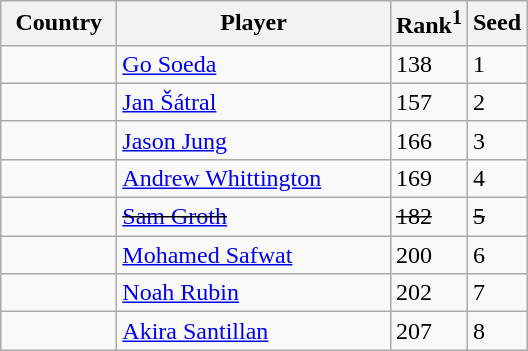<table class="sortable wikitable">
<tr>
<th width="70">Country</th>
<th width="175">Player</th>
<th>Rank<sup>1</sup></th>
<th>Seed</th>
</tr>
<tr>
<td></td>
<td><a href='#'>Go Soeda</a></td>
<td>138</td>
<td>1</td>
</tr>
<tr>
<td></td>
<td><a href='#'>Jan Šátral</a></td>
<td>157</td>
<td>2</td>
</tr>
<tr>
<td></td>
<td><a href='#'>Jason Jung</a></td>
<td>166</td>
<td>3</td>
</tr>
<tr>
<td></td>
<td><a href='#'>Andrew Whittington</a></td>
<td>169</td>
<td>4</td>
</tr>
<tr>
<td><s></s></td>
<td><s><a href='#'>Sam Groth</a></s></td>
<td><s>182</s></td>
<td><s>5</s></td>
</tr>
<tr>
<td></td>
<td><a href='#'>Mohamed Safwat</a></td>
<td>200</td>
<td>6</td>
</tr>
<tr>
<td></td>
<td><a href='#'>Noah Rubin</a></td>
<td>202</td>
<td>7</td>
</tr>
<tr>
<td></td>
<td><a href='#'>Akira Santillan</a></td>
<td>207</td>
<td>8</td>
</tr>
</table>
